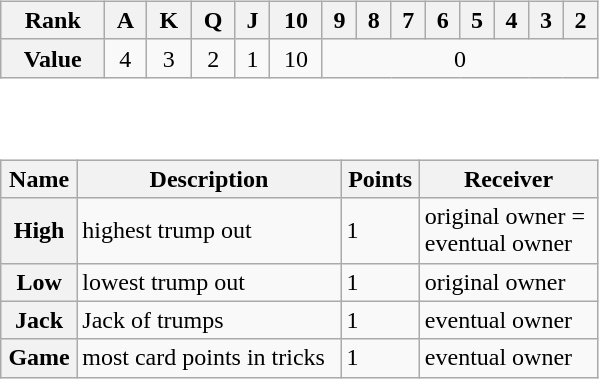<table align="right">
<tr>
<td><br><table class="wikitable" width="100%">
<tr>
<th><strong>Rank</strong></th>
<th>A</th>
<th>K</th>
<th>Q</th>
<th>J</th>
<th>10</th>
<th>9</th>
<th>8</th>
<th>7</th>
<th>6</th>
<th>5</th>
<th>4</th>
<th>3</th>
<th>2</th>
</tr>
<tr align="center">
<th><strong>Value</strong></th>
<td>4</td>
<td>3</td>
<td>2</td>
<td>1</td>
<td>10</td>
<td colspan=8>0</td>
</tr>
</table>
</td>
</tr>
<tr>
<td><br><table class="wikitable" width="100%">
<tr>
<th>Name</th>
<th>Description</th>
<th>Points</th>
<th>Receiver</th>
</tr>
<tr>
<th>High</th>
<td>highest trump out</td>
<td>1</td>
<td>original owner =<br>eventual owner</td>
</tr>
<tr>
<th>Low</th>
<td>lowest trump out</td>
<td>1</td>
<td>original owner</td>
</tr>
<tr>
<th>Jack</th>
<td>Jack of trumps</td>
<td>1</td>
<td>eventual owner</td>
</tr>
<tr>
<th>Game</th>
<td>most card points in tricks</td>
<td>1</td>
<td>eventual owner</td>
</tr>
</table>
</td>
</tr>
</table>
